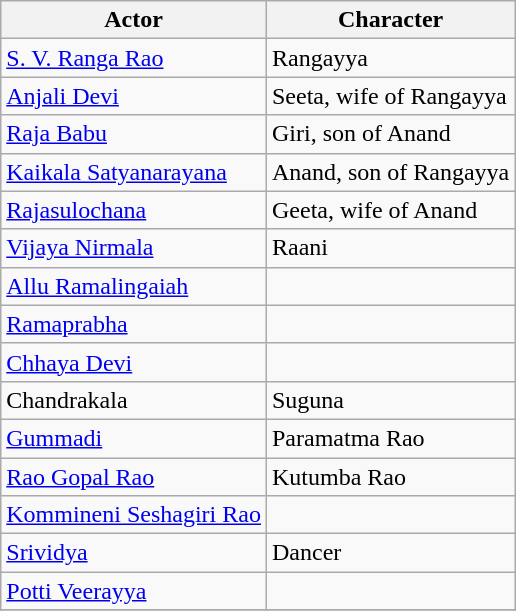<table class="wikitable">
<tr>
<th>Actor</th>
<th>Character</th>
</tr>
<tr>
<td><a href='#'>S. V. Ranga Rao</a></td>
<td>Rangayya</td>
</tr>
<tr>
<td><a href='#'>Anjali Devi</a></td>
<td>Seeta, wife of Rangayya</td>
</tr>
<tr>
<td><a href='#'>Raja Babu</a></td>
<td>Giri, son of Anand</td>
</tr>
<tr>
<td><a href='#'>Kaikala Satyanarayana</a></td>
<td>Anand, son of Rangayya</td>
</tr>
<tr>
<td><a href='#'>Rajasulochana</a></td>
<td>Geeta, wife of Anand</td>
</tr>
<tr>
<td><a href='#'>Vijaya Nirmala</a></td>
<td>Raani</td>
</tr>
<tr>
<td><a href='#'>Allu Ramalingaiah</a></td>
<td></td>
</tr>
<tr>
<td><a href='#'>Ramaprabha</a></td>
<td></td>
</tr>
<tr>
<td><a href='#'>Chhaya Devi</a></td>
<td></td>
</tr>
<tr>
<td>Chandrakala</td>
<td>Suguna</td>
</tr>
<tr>
<td><a href='#'>Gummadi</a></td>
<td>Paramatma Rao</td>
</tr>
<tr>
<td><a href='#'>Rao Gopal Rao</a></td>
<td>Kutumba Rao</td>
</tr>
<tr>
<td><a href='#'>Kommineni Seshagiri Rao</a></td>
<td></td>
</tr>
<tr>
<td><a href='#'>Srividya</a></td>
<td>Dancer</td>
</tr>
<tr>
<td><a href='#'>Potti Veerayya</a></td>
<td></td>
</tr>
<tr>
</tr>
</table>
